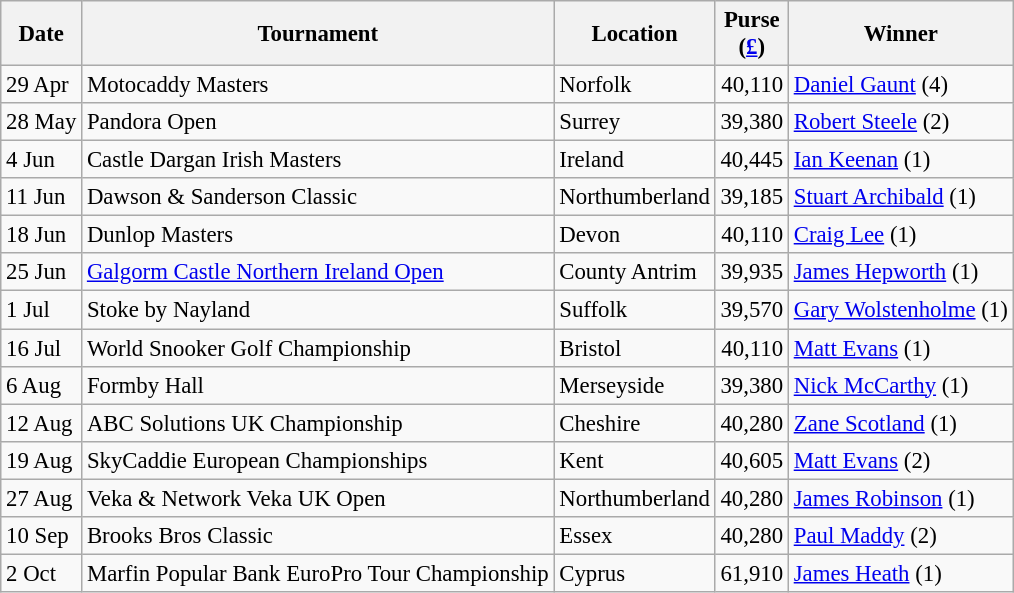<table class="wikitable" style="font-size:95%;">
<tr>
<th>Date</th>
<th>Tournament</th>
<th>Location</th>
<th>Purse<br>(<a href='#'>£</a>)</th>
<th>Winner</th>
</tr>
<tr>
<td>29 Apr</td>
<td>Motocaddy Masters</td>
<td>Norfolk</td>
<td align=right>40,110</td>
<td> <a href='#'>Daniel Gaunt</a> (4)</td>
</tr>
<tr>
<td>28 May</td>
<td>Pandora Open</td>
<td>Surrey</td>
<td align=right>39,380</td>
<td> <a href='#'>Robert Steele</a> (2)</td>
</tr>
<tr>
<td>4 Jun</td>
<td>Castle Dargan Irish Masters</td>
<td>Ireland</td>
<td align=right>40,445</td>
<td> <a href='#'>Ian Keenan</a> (1)</td>
</tr>
<tr>
<td>11 Jun</td>
<td>Dawson & Sanderson Classic</td>
<td>Northumberland</td>
<td align=right>39,185</td>
<td> <a href='#'>Stuart Archibald</a> (1)</td>
</tr>
<tr>
<td>18 Jun</td>
<td>Dunlop Masters</td>
<td>Devon</td>
<td align=right>40,110</td>
<td> <a href='#'>Craig Lee</a> (1)</td>
</tr>
<tr>
<td>25 Jun</td>
<td><a href='#'>Galgorm Castle Northern Ireland Open</a></td>
<td>County Antrim</td>
<td align=right>39,935</td>
<td> <a href='#'>James Hepworth</a> (1)</td>
</tr>
<tr>
<td>1 Jul</td>
<td>Stoke by Nayland</td>
<td>Suffolk</td>
<td align=right>39,570</td>
<td> <a href='#'>Gary Wolstenholme</a> (1)</td>
</tr>
<tr>
<td>16 Jul</td>
<td>World Snooker Golf Championship</td>
<td>Bristol</td>
<td align=right>40,110</td>
<td> <a href='#'>Matt Evans</a> (1)</td>
</tr>
<tr>
<td>6 Aug</td>
<td>Formby Hall</td>
<td>Merseyside</td>
<td align=right>39,380</td>
<td> <a href='#'>Nick McCarthy</a> (1)</td>
</tr>
<tr>
<td>12 Aug</td>
<td>ABC Solutions UK Championship</td>
<td>Cheshire</td>
<td align=right>40,280</td>
<td> <a href='#'>Zane Scotland</a> (1)</td>
</tr>
<tr>
<td>19 Aug</td>
<td>SkyCaddie European Championships</td>
<td>Kent</td>
<td align=right>40,605</td>
<td> <a href='#'>Matt Evans</a> (2)</td>
</tr>
<tr>
<td>27 Aug</td>
<td>Veka & Network Veka UK Open</td>
<td>Northumberland</td>
<td align=right>40,280</td>
<td> <a href='#'>James Robinson</a> (1)</td>
</tr>
<tr>
<td>10 Sep</td>
<td>Brooks Bros Classic</td>
<td>Essex</td>
<td align=right>40,280</td>
<td> <a href='#'>Paul Maddy</a> (2)</td>
</tr>
<tr>
<td>2 Oct</td>
<td>Marfin Popular Bank EuroPro Tour Championship</td>
<td>Cyprus</td>
<td align=right>61,910</td>
<td> <a href='#'>James Heath</a> (1)</td>
</tr>
</table>
